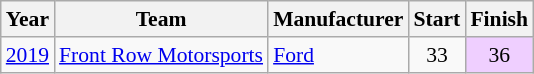<table class="wikitable" style="font-size: 90%;">
<tr>
<th>Year</th>
<th>Team</th>
<th>Manufacturer</th>
<th>Start</th>
<th>Finish</th>
</tr>
<tr>
<td><a href='#'>2019</a></td>
<td><a href='#'>Front Row Motorsports</a></td>
<td><a href='#'>Ford</a></td>
<td align=center>33</td>
<td align=center style="background:#EFCFFF;">36</td>
</tr>
</table>
